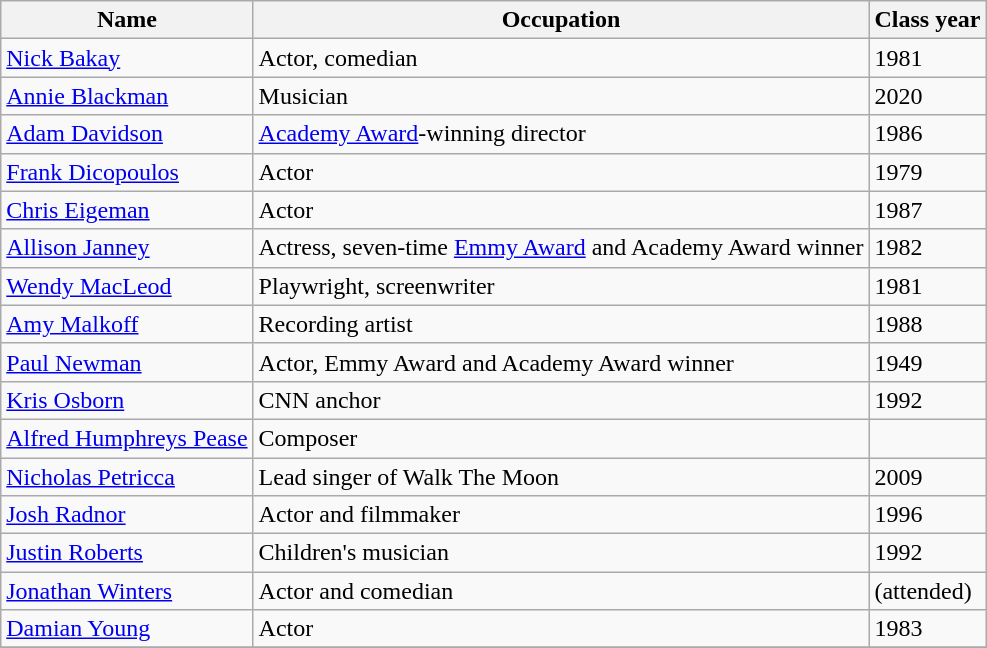<table class="wikitable">
<tr>
<th>Name</th>
<th>Occupation</th>
<th>Class year</th>
</tr>
<tr>
<td><a href='#'>Nick Bakay</a></td>
<td>Actor, comedian</td>
<td>1981</td>
</tr>
<tr>
<td><a href='#'>Annie Blackman</a></td>
<td>Musician</td>
<td>2020</td>
</tr>
<tr>
<td><a href='#'>Adam Davidson</a></td>
<td><a href='#'>Academy Award</a>-winning director</td>
<td>1986</td>
</tr>
<tr>
<td><a href='#'>Frank Dicopoulos</a></td>
<td>Actor</td>
<td>1979</td>
</tr>
<tr>
<td><a href='#'>Chris Eigeman</a></td>
<td>Actor</td>
<td>1987</td>
</tr>
<tr>
<td><a href='#'>Allison Janney</a></td>
<td>Actress, seven-time <a href='#'>Emmy Award</a> and Academy Award winner</td>
<td>1982</td>
</tr>
<tr>
<td><a href='#'>Wendy MacLeod</a></td>
<td>Playwright, screenwriter</td>
<td>1981</td>
</tr>
<tr>
<td><a href='#'>Amy Malkoff</a></td>
<td>Recording artist</td>
<td>1988</td>
</tr>
<tr>
<td><a href='#'>Paul Newman</a></td>
<td>Actor, Emmy Award and Academy Award winner</td>
<td>1949</td>
</tr>
<tr>
<td><a href='#'>Kris Osborn</a></td>
<td>CNN anchor</td>
<td>1992</td>
</tr>
<tr>
<td><a href='#'>Alfred Humphreys Pease</a></td>
<td>Composer</td>
<td></td>
</tr>
<tr>
<td><a href='#'>Nicholas Petricca</a></td>
<td>Lead singer of Walk The Moon</td>
<td>2009</td>
</tr>
<tr>
<td><a href='#'>Josh Radnor</a></td>
<td>Actor and filmmaker</td>
<td>1996</td>
</tr>
<tr>
<td><a href='#'>Justin Roberts</a></td>
<td>Children's musician</td>
<td>1992</td>
</tr>
<tr>
<td><a href='#'>Jonathan Winters</a></td>
<td>Actor and comedian</td>
<td>(attended)</td>
</tr>
<tr>
<td><a href='#'>Damian Young</a></td>
<td>Actor</td>
<td>1983</td>
</tr>
<tr>
</tr>
</table>
